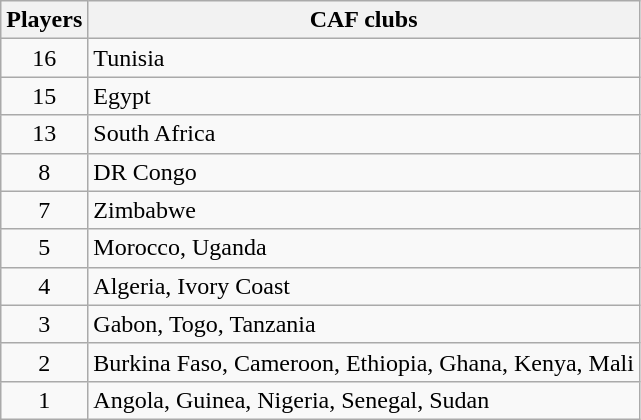<table class="wikitable">
<tr>
<th>Players</th>
<th>CAF clubs</th>
</tr>
<tr>
<td align="center">16</td>
<td> Tunisia</td>
</tr>
<tr>
<td align="center">15</td>
<td> Egypt</td>
</tr>
<tr>
<td align="center">13</td>
<td> South Africa</td>
</tr>
<tr>
<td align="center">8</td>
<td> DR Congo</td>
</tr>
<tr>
<td align="center">7</td>
<td> Zimbabwe</td>
</tr>
<tr>
<td align="center">5</td>
<td> Morocco,  Uganda</td>
</tr>
<tr>
<td align="center">4</td>
<td> Algeria,  Ivory Coast</td>
</tr>
<tr>
<td align="center">3</td>
<td> Gabon,  Togo,  Tanzania</td>
</tr>
<tr>
<td align="center">2</td>
<td> Burkina Faso,  Cameroon,  Ethiopia,  Ghana,  Kenya,  Mali</td>
</tr>
<tr>
<td align="center">1</td>
<td> Angola,  Guinea,  Nigeria,  Senegal,  Sudan</td>
</tr>
</table>
